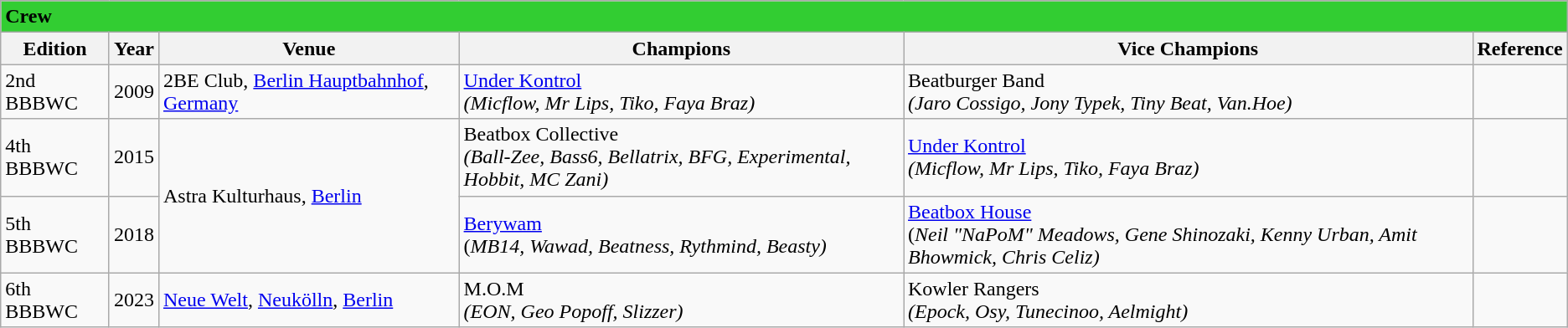<table class="wikitable" style="text-align: left">
<tr>
<td colspan="6" align="left" bgcolor="#32cd32"><span><strong>Crew</strong></span></td>
</tr>
<tr>
<th>Edition</th>
<th>Year</th>
<th>Venue</th>
<th>Champions</th>
<th>Vice Champions</th>
<th>Reference</th>
</tr>
<tr>
<td>2nd BBBWC</td>
<td>2009</td>
<td rowspan="1" align="left">2BE Club, <a href='#'>Berlin Hauptbahnhof</a>, <a href='#'>Germany</a></td>
<td><strong></strong> <a href='#'>Under Kontrol</a><br><em>(Micflow, Mr Lips, Tiko, Faya Braz)</em></td>
<td><strong></strong> Beatburger Band<br><em>(Jaro Cossigo, Jony Typek, Tiny Beat, Van.Hoe)</em></td>
<td></td>
</tr>
<tr>
<td>4th BBBWC</td>
<td>2015</td>
<td rowspan="2" align="left">Astra Kulturhaus, <a href='#'>Berlin</a></td>
<td><strong></strong> Beatbox Collective<br><em>(Ball-Zee, Bass6, Bellatrix, BFG, Experimental, Hobbit, MC Zani)</em></td>
<td><strong></strong> <a href='#'>Under Kontrol</a><br><em>(Micflow, Mr Lips, Tiko, Faya Braz)</em></td>
<td><br></td>
</tr>
<tr>
<td>5th BBBWC</td>
<td>2018</td>
<td><strong></strong> <a href='#'>Berywam</a><br>(<em>MB14, Wawad, Beatness, Rythmind, Beasty)</em></td>
<td><strong></strong> <a href='#'>Beatbox House</a><br>(<em>Neil "NaPoM" Meadows, Gene Shinozaki, Kenny Urban, Amit Bhowmick, Chris Celiz)</em></td>
</tr>
<tr>
<td>6th BBBWC</td>
<td>2023</td>
<td><a href='#'>Neue Welt</a>, <a href='#'>Neukölln</a>, <a href='#'>Berlin</a></td>
<td><strong></strong> M.O.M<br><em>(EON, Geo Popoff, Slizzer)</em></td>
<td><strong></strong> Kowler Rangers<br><em>(Epock, Osy, Tunecinoo, Aelmight)</em></td>
<td></td>
</tr>
</table>
